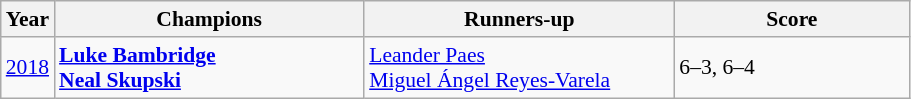<table class="wikitable" style="font-size:90%">
<tr>
<th>Year</th>
<th width="200">Champions</th>
<th width="200">Runners-up</th>
<th width="150">Score</th>
</tr>
<tr>
<td><a href='#'>2018</a></td>
<td> <strong><a href='#'>Luke Bambridge</a></strong><br> <strong><a href='#'>Neal Skupski</a></strong></td>
<td> <a href='#'>Leander Paes</a><br> <a href='#'>Miguel Ángel Reyes-Varela</a></td>
<td>6–3, 6–4</td>
</tr>
</table>
